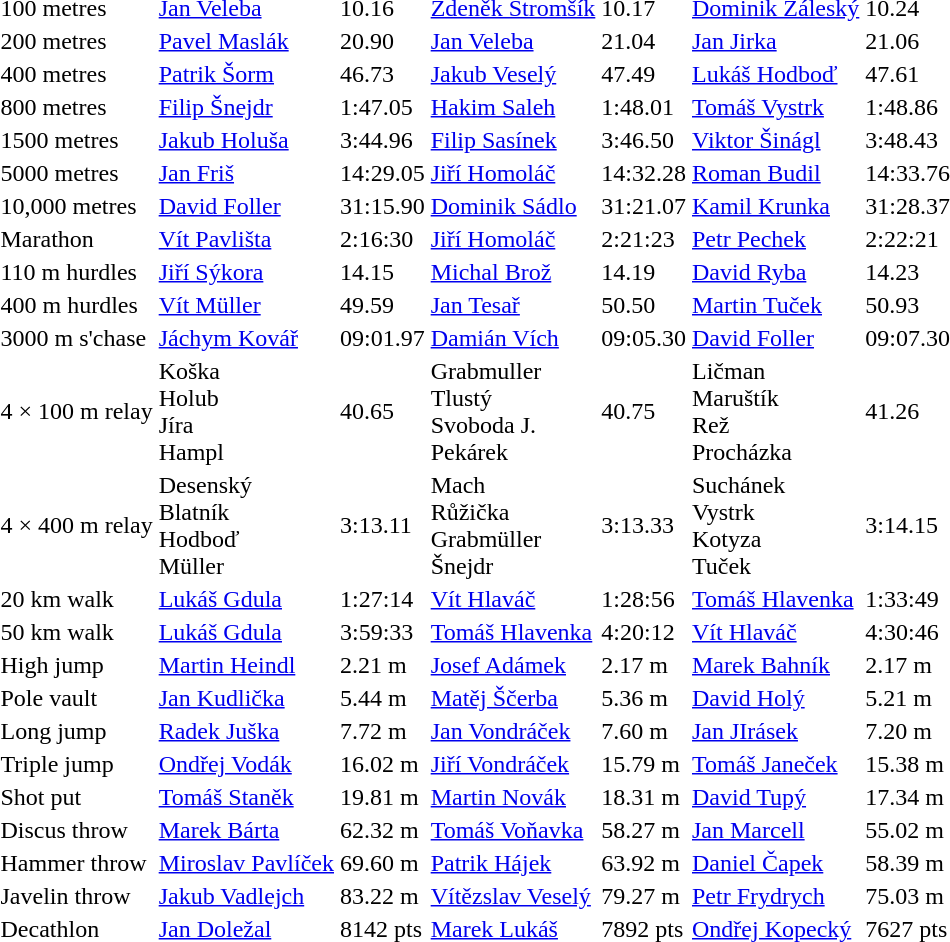<table>
<tr>
<td>100 metres</td>
<td><a href='#'>Jan Veleba</a></td>
<td>10.16</td>
<td><a href='#'>Zdeněk Stromšík</a></td>
<td>10.17</td>
<td><a href='#'>Dominik Záleský</a></td>
<td>10.24</td>
</tr>
<tr>
<td>200 metres</td>
<td><a href='#'>Pavel Maslák</a></td>
<td>20.90</td>
<td><a href='#'>Jan Veleba</a></td>
<td>21.04</td>
<td><a href='#'>Jan Jirka</a></td>
<td>21.06</td>
</tr>
<tr>
<td>400 metres</td>
<td><a href='#'>Patrik Šorm</a></td>
<td>46.73</td>
<td><a href='#'>Jakub Veselý</a></td>
<td>47.49</td>
<td><a href='#'>Lukáš Hodboď</a></td>
<td>47.61</td>
</tr>
<tr>
<td>800 metres</td>
<td><a href='#'>Filip Šnejdr</a></td>
<td>1:47.05</td>
<td><a href='#'>Hakim Saleh</a></td>
<td>1:48.01</td>
<td><a href='#'>Tomáš Vystrk</a></td>
<td>1:48.86</td>
</tr>
<tr>
<td>1500 metres</td>
<td><a href='#'>Jakub Holuša</a></td>
<td>3:44.96</td>
<td><a href='#'>Filip Sasínek</a></td>
<td>3:46.50</td>
<td><a href='#'>Viktor Šinágl</a></td>
<td>3:48.43</td>
</tr>
<tr>
<td>5000 metres</td>
<td><a href='#'>Jan Friš</a></td>
<td>14:29.05</td>
<td><a href='#'>Jiří Homoláč</a></td>
<td>14:32.28</td>
<td><a href='#'>Roman Budil</a></td>
<td>14:33.76</td>
</tr>
<tr>
<td>10,000 metres</td>
<td><a href='#'>David Foller</a></td>
<td>31:15.90</td>
<td><a href='#'>Dominik Sádlo</a></td>
<td>31:21.07</td>
<td><a href='#'>Kamil Krunka</a></td>
<td>31:28.37</td>
</tr>
<tr>
<td>Marathon</td>
<td><a href='#'>Vít Pavlišta</a></td>
<td>2:16:30</td>
<td><a href='#'>Jiří Homoláč</a></td>
<td>2:21:23</td>
<td><a href='#'>Petr Pechek</a></td>
<td>2:22:21</td>
</tr>
<tr>
<td>110 m hurdles</td>
<td><a href='#'>Jiří Sýkora</a></td>
<td>14.15</td>
<td><a href='#'>Michal Brož</a></td>
<td>14.19</td>
<td><a href='#'>David Ryba</a></td>
<td>14.23</td>
</tr>
<tr>
<td>400 m hurdles</td>
<td><a href='#'>Vít Müller</a></td>
<td>49.59</td>
<td><a href='#'>Jan Tesař</a></td>
<td>50.50</td>
<td><a href='#'>Martin Tuček</a></td>
<td>50.93</td>
</tr>
<tr>
<td>3000 m s'chase</td>
<td><a href='#'>Jáchym Kovář</a></td>
<td>09:01.97</td>
<td><a href='#'>Damián Vích</a></td>
<td>09:05.30</td>
<td><a href='#'>David Foller</a></td>
<td>09:07.30</td>
</tr>
<tr>
<td>4 × 100 m relay</td>
<td>Koška<br>Holub<br>Jíra<br>Hampl</td>
<td>40.65</td>
<td>Grabmuller<br>Tlustý<br>Svoboda J.<br>Pekárek</td>
<td>40.75</td>
<td>Ličman<br>Maruštík<br>Rež<br>Procházka</td>
<td>41.26</td>
</tr>
<tr>
<td>4 × 400 m relay</td>
<td>Desenský<br>Blatník<br>Hodboď<br>Müller</td>
<td>3:13.11</td>
<td>Mach<br>Růžička<br>Grabmüller<br>Šnejdr</td>
<td>3:13.33</td>
<td>Suchánek<br>Vystrk<br>Kotyza<br>Tuček</td>
<td>3:14.15</td>
</tr>
<tr>
<td>20 km walk</td>
<td><a href='#'>Lukáš Gdula</a></td>
<td>1:27:14</td>
<td><a href='#'>Vít Hlaváč</a></td>
<td>1:28:56</td>
<td><a href='#'>Tomáš Hlavenka</a></td>
<td>1:33:49</td>
</tr>
<tr>
<td>50 km walk</td>
<td><a href='#'>Lukáš Gdula</a></td>
<td>3:59:33</td>
<td><a href='#'>Tomáš Hlavenka</a></td>
<td>4:20:12</td>
<td><a href='#'>Vít Hlaváč</a></td>
<td>4:30:46</td>
</tr>
<tr>
<td>High jump</td>
<td><a href='#'>Martin Heindl</a></td>
<td>2.21 m</td>
<td><a href='#'>Josef Adámek</a></td>
<td>2.17 m</td>
<td><a href='#'>Marek Bahník</a></td>
<td>2.17 m</td>
</tr>
<tr>
<td>Pole vault</td>
<td><a href='#'>Jan Kudlička</a></td>
<td>5.44 m</td>
<td><a href='#'>Matěj Ščerba</a></td>
<td>5.36 m</td>
<td><a href='#'>David Holý</a></td>
<td>5.21 m</td>
</tr>
<tr>
<td>Long jump</td>
<td><a href='#'>Radek Juška</a></td>
<td>7.72 m</td>
<td><a href='#'>Jan Vondráček</a></td>
<td>7.60 m</td>
<td><a href='#'>Jan JIrásek</a></td>
<td>7.20 m</td>
</tr>
<tr>
<td>Triple jump</td>
<td><a href='#'>Ondřej Vodák</a></td>
<td>16.02 m</td>
<td><a href='#'>Jiří Vondráček</a></td>
<td>15.79 m</td>
<td><a href='#'>Tomáš Janeček</a></td>
<td>15.38 m</td>
</tr>
<tr>
<td>Shot put</td>
<td><a href='#'>Tomáš Staněk</a></td>
<td>19.81 m</td>
<td><a href='#'>Martin Novák</a></td>
<td>18.31 m</td>
<td><a href='#'>David Tupý</a></td>
<td>17.34 m</td>
</tr>
<tr>
<td>Discus throw</td>
<td><a href='#'>Marek Bárta</a></td>
<td>62.32 m</td>
<td><a href='#'>Tomáš Voňavka</a></td>
<td>58.27 m</td>
<td><a href='#'>Jan Marcell</a></td>
<td>55.02 m</td>
</tr>
<tr>
<td>Hammer throw</td>
<td><a href='#'>Miroslav Pavlíček</a></td>
<td>69.60 m</td>
<td><a href='#'>Patrik Hájek</a></td>
<td>63.92 m</td>
<td><a href='#'>Daniel Čapek</a></td>
<td>58.39 m</td>
</tr>
<tr>
<td>Javelin throw</td>
<td><a href='#'>Jakub Vadlejch</a></td>
<td>83.22 m</td>
<td><a href='#'>Vítězslav Veselý</a></td>
<td>79.27 m</td>
<td><a href='#'>Petr Frydrych</a></td>
<td>75.03 m</td>
</tr>
<tr>
<td>Decathlon</td>
<td><a href='#'>Jan Doležal</a></td>
<td>8142 pts</td>
<td><a href='#'>Marek Lukáš</a></td>
<td>7892 pts</td>
<td><a href='#'>Ondřej Kopecký</a></td>
<td>7627 pts</td>
</tr>
</table>
